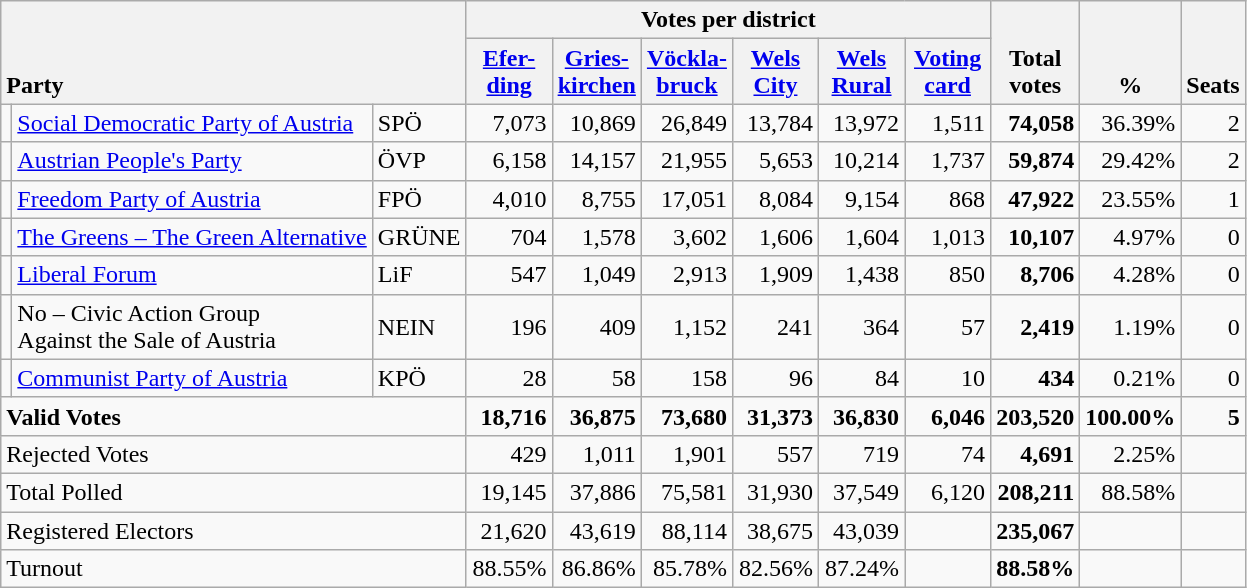<table class="wikitable" border="1" style="text-align:right;">
<tr>
<th style="text-align:left;" valign=bottom rowspan=2 colspan=3>Party</th>
<th colspan=6>Votes per district</th>
<th align=center valign=bottom rowspan=2 width="50">Total<br>votes</th>
<th align=center valign=bottom rowspan=2 width="50">%</th>
<th align=center valign=bottom rowspan=2>Seats</th>
</tr>
<tr>
<th align=center valign=bottom width="50"><a href='#'>Efer-<br>ding</a></th>
<th align=center valign=bottom width="50"><a href='#'>Gries-<br>kirchen</a></th>
<th align=center valign=bottom width="50"><a href='#'>Vöckla-<br>bruck</a></th>
<th align=center valign=bottom width="50"><a href='#'>Wels<br>City</a></th>
<th align=center valign=bottom width="50"><a href='#'>Wels<br>Rural</a></th>
<th align=center valign=bottom width="50"><a href='#'>Voting<br>card</a></th>
</tr>
<tr>
<td></td>
<td align=left><a href='#'>Social Democratic Party of Austria</a></td>
<td align=left>SPÖ</td>
<td>7,073</td>
<td>10,869</td>
<td>26,849</td>
<td>13,784</td>
<td>13,972</td>
<td>1,511</td>
<td><strong>74,058</strong></td>
<td>36.39%</td>
<td>2</td>
</tr>
<tr>
<td></td>
<td align=left><a href='#'>Austrian People's Party</a></td>
<td align=left>ÖVP</td>
<td>6,158</td>
<td>14,157</td>
<td>21,955</td>
<td>5,653</td>
<td>10,214</td>
<td>1,737</td>
<td><strong>59,874</strong></td>
<td>29.42%</td>
<td>2</td>
</tr>
<tr>
<td></td>
<td align=left><a href='#'>Freedom Party of Austria</a></td>
<td align=left>FPÖ</td>
<td>4,010</td>
<td>8,755</td>
<td>17,051</td>
<td>8,084</td>
<td>9,154</td>
<td>868</td>
<td><strong>47,922</strong></td>
<td>23.55%</td>
<td>1</td>
</tr>
<tr>
<td></td>
<td align=left style="white-space: nowrap;"><a href='#'>The Greens – The Green Alternative</a></td>
<td align=left>GRÜNE</td>
<td>704</td>
<td>1,578</td>
<td>3,602</td>
<td>1,606</td>
<td>1,604</td>
<td>1,013</td>
<td><strong>10,107</strong></td>
<td>4.97%</td>
<td>0</td>
</tr>
<tr>
<td></td>
<td align=left><a href='#'>Liberal Forum</a></td>
<td align=left>LiF</td>
<td>547</td>
<td>1,049</td>
<td>2,913</td>
<td>1,909</td>
<td>1,438</td>
<td>850</td>
<td><strong>8,706</strong></td>
<td>4.28%</td>
<td>0</td>
</tr>
<tr>
<td></td>
<td align=left>No – Civic Action Group<br>Against the Sale of Austria</td>
<td align=left>NEIN</td>
<td>196</td>
<td>409</td>
<td>1,152</td>
<td>241</td>
<td>364</td>
<td>57</td>
<td><strong>2,419</strong></td>
<td>1.19%</td>
<td>0</td>
</tr>
<tr>
<td></td>
<td align=left><a href='#'>Communist Party of Austria</a></td>
<td align=left>KPÖ</td>
<td>28</td>
<td>58</td>
<td>158</td>
<td>96</td>
<td>84</td>
<td>10</td>
<td><strong>434</strong></td>
<td>0.21%</td>
<td>0</td>
</tr>
<tr style="font-weight:bold">
<td align=left colspan=3>Valid Votes</td>
<td>18,716</td>
<td>36,875</td>
<td>73,680</td>
<td>31,373</td>
<td>36,830</td>
<td>6,046</td>
<td>203,520</td>
<td>100.00%</td>
<td>5</td>
</tr>
<tr>
<td align=left colspan=3>Rejected Votes</td>
<td>429</td>
<td>1,011</td>
<td>1,901</td>
<td>557</td>
<td>719</td>
<td>74</td>
<td><strong>4,691</strong></td>
<td>2.25%</td>
<td></td>
</tr>
<tr>
<td align=left colspan=3>Total Polled</td>
<td>19,145</td>
<td>37,886</td>
<td>75,581</td>
<td>31,930</td>
<td>37,549</td>
<td>6,120</td>
<td><strong>208,211</strong></td>
<td>88.58%</td>
<td></td>
</tr>
<tr>
<td align=left colspan=3>Registered Electors</td>
<td>21,620</td>
<td>43,619</td>
<td>88,114</td>
<td>38,675</td>
<td>43,039</td>
<td></td>
<td><strong>235,067</strong></td>
<td></td>
<td></td>
</tr>
<tr>
<td align=left colspan=3>Turnout</td>
<td>88.55%</td>
<td>86.86%</td>
<td>85.78%</td>
<td>82.56%</td>
<td>87.24%</td>
<td></td>
<td><strong>88.58%</strong></td>
<td></td>
<td></td>
</tr>
</table>
